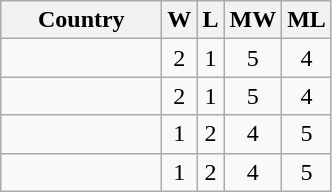<table class="wikitable sortable" style="text-align:center">
<tr>
<th width=100>Country</th>
<th>W</th>
<th>L</th>
<th>MW</th>
<th>ML</th>
</tr>
<tr>
<td align=left><strong></strong></td>
<td>2</td>
<td>1</td>
<td>5</td>
<td>4</td>
</tr>
<tr>
<td align=left></td>
<td>2</td>
<td>1</td>
<td>5</td>
<td>4</td>
</tr>
<tr>
<td align=left></td>
<td>1</td>
<td>2</td>
<td>4</td>
<td>5</td>
</tr>
<tr>
<td align=left></td>
<td>1</td>
<td>2</td>
<td>4</td>
<td>5</td>
</tr>
</table>
